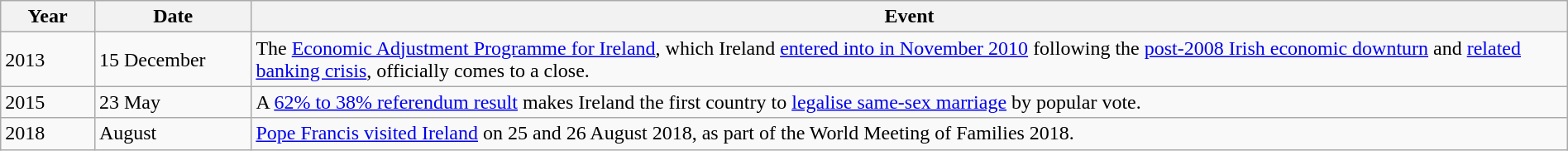<table class="wikitable" width="100%">
<tr>
<th style="width:6%">Year</th>
<th style="width:10%">Date</th>
<th>Event</th>
</tr>
<tr>
<td>2013</td>
<td>15 December</td>
<td>The <a href='#'>Economic Adjustment Programme for Ireland</a>, which Ireland <a href='#'>entered into in November 2010</a> following the <a href='#'>post-2008 Irish economic downturn</a> and <a href='#'>related banking crisis</a>, officially comes to a close.</td>
</tr>
<tr>
<td>2015</td>
<td>23 May</td>
<td>A <a href='#'>62% to 38% referendum result</a> makes Ireland the first country to <a href='#'>legalise same-sex marriage</a> by popular vote.</td>
</tr>
<tr>
<td>2018</td>
<td>August</td>
<td><a href='#'>Pope Francis visited Ireland</a> on 25 and 26 August 2018, as part of the World Meeting of Families 2018.</td>
</tr>
</table>
